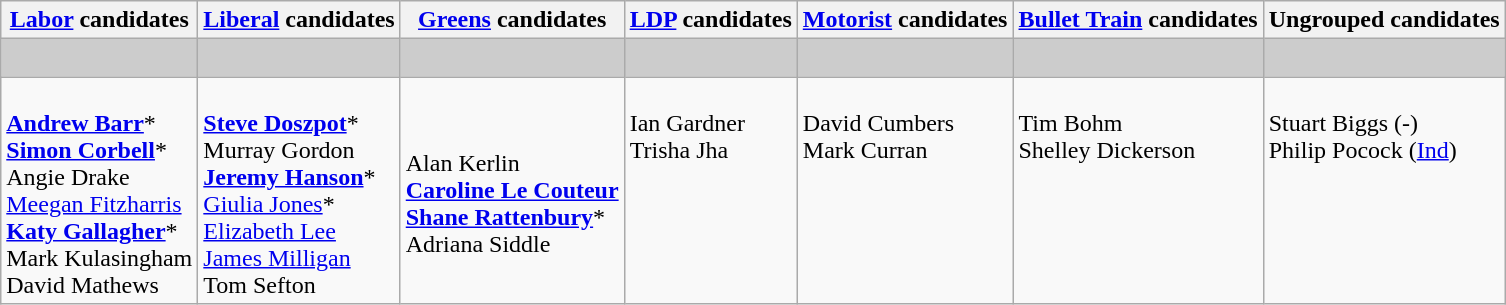<table class="wikitable">
<tr>
<th><a href='#'>Labor</a> candidates</th>
<th><a href='#'>Liberal</a> candidates</th>
<th><a href='#'>Greens</a> candidates</th>
<th><a href='#'>LDP</a> candidates</th>
<th><a href='#'>Motorist</a> candidates</th>
<th><a href='#'>Bullet Train</a> candidates</th>
<th>Ungrouped candidates</th>
</tr>
<tr bgcolor="#cccccc">
<td></td>
<td></td>
<td></td>
<td></td>
<td></td>
<td></td>
<td> </td>
</tr>
<tr>
<td><br><strong><a href='#'>Andrew Barr</a></strong>*<br>
<strong><a href='#'>Simon Corbell</a></strong>*<br>
Angie Drake<br>
<a href='#'>Meegan Fitzharris</a><br>
<strong><a href='#'>Katy Gallagher</a></strong>*<br>
Mark Kulasingham<br>
David Mathews</td>
<td><br><strong><a href='#'>Steve Doszpot</a></strong>*<br>
Murray Gordon<br>
<strong><a href='#'>Jeremy Hanson</a></strong>*<br>
<a href='#'>Giulia Jones</a>*<br>
<a href='#'>Elizabeth Lee</a><br>
<a href='#'>James Milligan</a><br>
Tom Sefton<br></td>
<td><br>Alan Kerlin<br>
<strong><a href='#'>Caroline Le Couteur</a></strong><br>
<strong><a href='#'>Shane Rattenbury</a></strong>*<br>
Adriana Siddle</td>
<td valign=top><br>Ian Gardner<br>
Trisha Jha</td>
<td valign=top><br>David Cumbers<br>
Mark Curran</td>
<td valign=top><br>Tim Bohm<br>
Shelley Dickerson</td>
<td valign=top><br>Stuart Biggs (-)<br>
Philip Pocock (<a href='#'>Ind</a>)
<br></td>
</tr>
</table>
